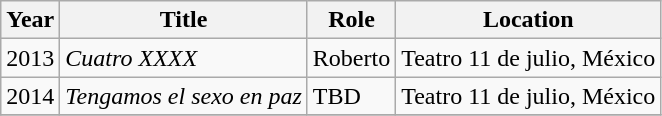<table class="wikitable sortable">
<tr>
<th>Year</th>
<th>Title</th>
<th>Role</th>
<th>Location</th>
</tr>
<tr>
<td>2013</td>
<td><em>Cuatro XXXX</em></td>
<td>Roberto</td>
<td>Teatro 11 de julio, México</td>
</tr>
<tr>
<td>2014</td>
<td><em>Tengamos el sexo en paz</em></td>
<td>TBD</td>
<td>Teatro 11 de julio, México</td>
</tr>
<tr>
</tr>
</table>
